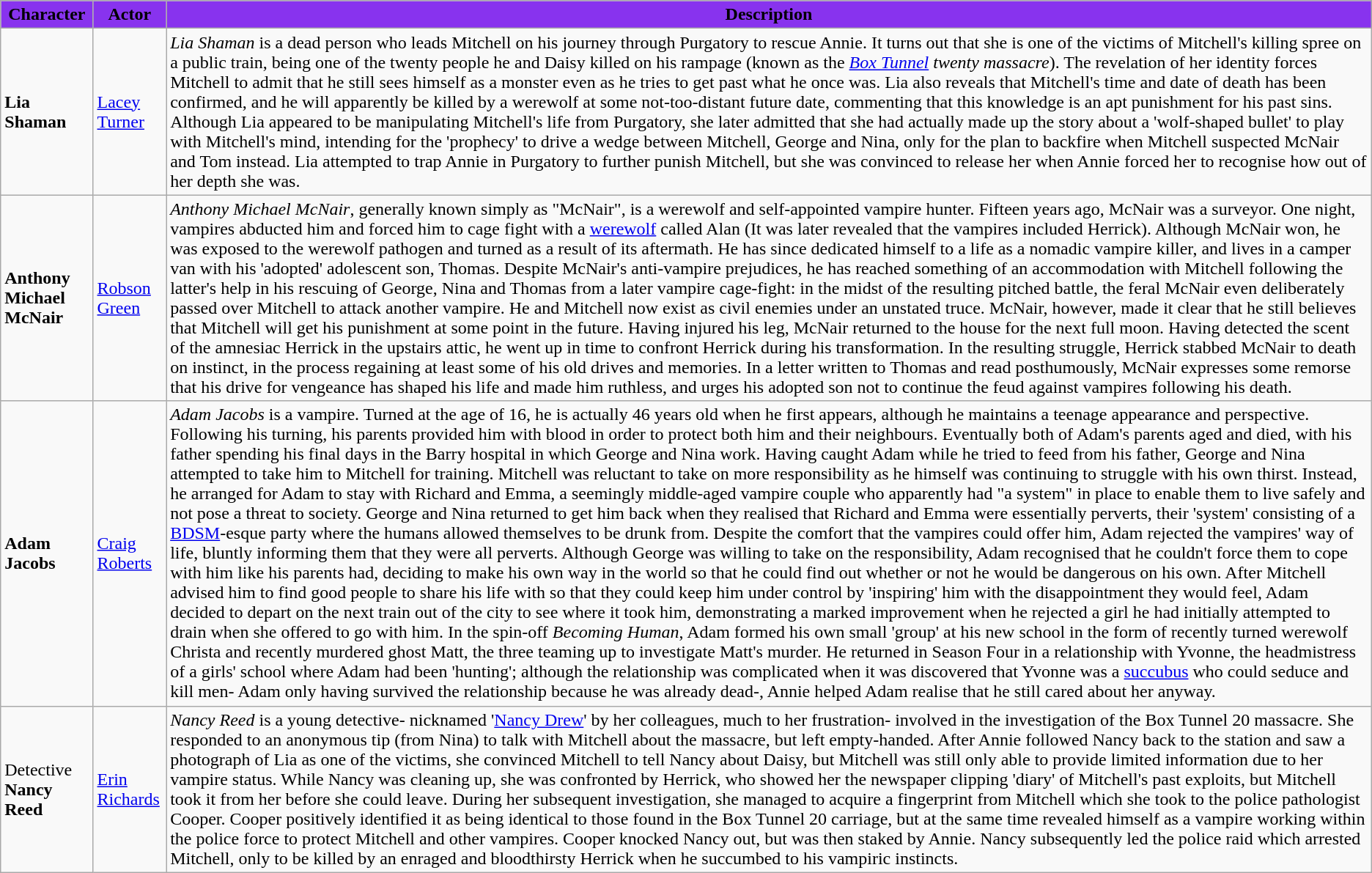<table class="wikitable sortable">
<tr>
<th style="background:#8833EE;">Character</th>
<th style="background:#8833EE;">Actor</th>
<th style="background:#8833EE;">Description</th>
</tr>
<tr>
<td> <strong>Lia Shaman</strong></td>
<td><a href='#'>Lacey Turner</a></td>
<td><em>Lia Shaman</em> is a dead person who leads Mitchell on his journey through Purgatory to rescue Annie. It turns out that she is one of the victims of Mitchell's killing spree on a public train, being one of the twenty people he and Daisy killed on his rampage (known as the <em><a href='#'>Box Tunnel</a> twenty massacre</em>). The revelation of her identity forces Mitchell to admit that he still sees himself as a monster even as he tries to get past what he once was. Lia also reveals that Mitchell's time and date of death has been confirmed, and he will apparently be killed by a werewolf at some not-too-distant future date, commenting that this knowledge is an apt punishment for his past sins. Although Lia appeared to be manipulating Mitchell's life from Purgatory, she later admitted that she had actually made up the story about a 'wolf-shaped bullet' to play with Mitchell's mind, intending for the 'prophecy' to drive a wedge between Mitchell, George and Nina, only for the plan to backfire when Mitchell suspected McNair and Tom instead. Lia attempted to trap Annie in Purgatory to further punish Mitchell, but she was convinced to release her when Annie forced her to recognise how out of her depth she was.</td>
</tr>
<tr>
<td> <strong>Anthony Michael McNair</strong></td>
<td><a href='#'>Robson Green</a></td>
<td><em>Anthony Michael McNair</em>, generally known simply as "McNair", is a werewolf and self-appointed vampire hunter. Fifteen years ago, McNair was a surveyor. One night, vampires abducted him and forced him to cage fight with a <a href='#'>werewolf</a> called Alan (It was later revealed that the vampires included Herrick). Although McNair won, he was exposed to the werewolf pathogen and turned as a result of its aftermath. He has since dedicated himself to a life as a nomadic vampire killer, and lives in a camper van with his 'adopted' adolescent son, Thomas. Despite McNair's anti-vampire prejudices, he has reached something of an accommodation with Mitchell following the latter's help in his rescuing of George, Nina and Thomas from a later vampire cage-fight: in the midst of the resulting pitched battle, the feral McNair even deliberately passed over Mitchell to attack another vampire. He and Mitchell now exist as civil enemies under an unstated truce. McNair, however, made it clear that he still believes that Mitchell will get his punishment at some point in the future. Having injured his leg, McNair returned to the house for the next full moon. Having detected the scent of the amnesiac Herrick in the upstairs attic, he went up in time to confront Herrick during his transformation. In the resulting struggle, Herrick stabbed McNair to death on instinct, in the process regaining at least some of his old drives and memories. In a letter written to Thomas and read posthumously, McNair expresses some remorse that his drive for vengeance has shaped his life and made him ruthless, and urges his adopted son not to continue the feud against vampires following his death.</td>
</tr>
<tr>
<td> <strong>Adam Jacobs</strong></td>
<td><a href='#'>Craig Roberts</a></td>
<td><em>Adam Jacobs</em> is a vampire. Turned at the age of 16, he is actually 46 years old when he first appears, although he maintains a teenage appearance and perspective. Following his turning, his parents provided him with blood in order to protect both him and their neighbours. Eventually both of Adam's parents aged and died, with his father spending his final days in the Barry hospital in which George and Nina work. Having caught Adam while he tried to feed from his father, George and Nina attempted to take him to Mitchell for training. Mitchell was reluctant to take on more responsibility as he himself was continuing to struggle with his own thirst. Instead, he arranged for Adam to stay with Richard and Emma, a seemingly middle-aged vampire couple who apparently had "a system" in place to enable them to live safely and not pose a threat to society. George and Nina returned to get him back when they realised that Richard and Emma were essentially perverts, their 'system' consisting of a <a href='#'>BDSM</a>-esque party where the humans allowed themselves to be drunk from. Despite the comfort that the vampires could offer him, Adam rejected the vampires' way of life, bluntly informing them that they were all perverts. Although George was willing to take on the responsibility, Adam recognised that he couldn't force them to cope with him like his parents had, deciding to make his own way in the world so that he could find out whether or not he would be dangerous on his own. After Mitchell advised him to find good people to share his life with so that they could keep him under control by 'inspiring' him with the disappointment they would feel, Adam decided to depart on the next train out of the city to see where it took him, demonstrating a marked improvement when he rejected a girl he had initially attempted to drain when she offered to go with him. In the spin-off <em>Becoming Human</em>, Adam formed his own small 'group' at his new school in the form of recently turned werewolf Christa and recently murdered ghost Matt, the three teaming up to investigate Matt's murder. He returned in Season Four in a relationship with Yvonne, the headmistress of a girls' school where Adam had been 'hunting'; although the relationship was complicated when it was discovered that Yvonne was a <a href='#'>succubus</a> who could seduce and kill men- Adam only having survived the relationship because he was already dead-, Annie helped Adam realise that he still cared about her anyway.</td>
</tr>
<tr>
<td> Detective <strong>Nancy Reed</strong></td>
<td><a href='#'>Erin Richards</a></td>
<td><em>Nancy Reed</em> is a young detective- nicknamed '<a href='#'>Nancy Drew</a>' by her colleagues, much to her frustration- involved in the investigation of the Box Tunnel 20 massacre. She responded to an anonymous tip (from Nina) to talk with Mitchell about the massacre, but left empty-handed. After Annie followed Nancy back to the station and saw a photograph of Lia as one of the victims, she convinced Mitchell to tell Nancy about Daisy, but Mitchell was still only able to provide limited information due to her vampire status. While Nancy was cleaning up, she was confronted by Herrick, who showed her the newspaper clipping 'diary' of Mitchell's past exploits, but Mitchell took it from her before she could leave. During her subsequent investigation, she managed to acquire a fingerprint from Mitchell which she took to the police pathologist Cooper. Cooper positively identified it as being identical to those found in the Box Tunnel 20 carriage, but at the same time revealed himself as a vampire working within the police force to protect Mitchell and other vampires. Cooper knocked Nancy out, but was then staked by Annie. Nancy subsequently led the police raid which arrested Mitchell, only to be killed by an enraged and bloodthirsty Herrick when he succumbed to his vampiric instincts.</td>
</tr>
</table>
